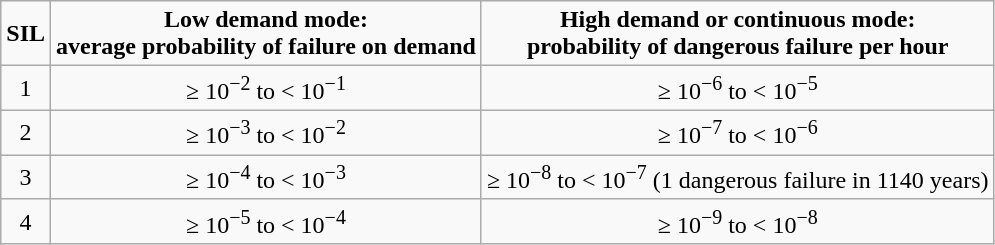<table class="wikitable" style="text-align:center;">
<tr>
<td><strong>SIL</strong></td>
<td><strong> Low demand mode: <br> average probability of failure on demand </strong></td>
<td><strong> High demand or continuous mode: <br> probability of dangerous failure per hour </strong></td>
</tr>
<tr>
<td>1</td>
<td>≥ 10<sup>−2</sup> to < 10<sup>−1</sup></td>
<td>≥ 10<sup>−6</sup> to < 10<sup>−5</sup></td>
</tr>
<tr>
<td>2</td>
<td>≥ 10<sup>−3</sup> to < 10<sup>−2</sup></td>
<td>≥ 10<sup>−7</sup> to < 10<sup>−6</sup></td>
</tr>
<tr>
<td>3</td>
<td>≥ 10<sup>−4</sup> to < 10<sup>−3</sup></td>
<td>≥ 10<sup>−8</sup> to < 10<sup>−7</sup> (1 dangerous failure in 1140 years)</td>
</tr>
<tr>
<td>4</td>
<td>≥ 10<sup>−5</sup> to < 10<sup>−4</sup></td>
<td>≥ 10<sup>−9</sup> to < 10<sup>−8</sup></td>
</tr>
</table>
